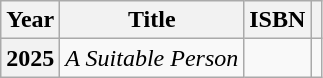<table class="wikitable plainrowheaders">
<tr>
<th scope="col">Year</th>
<th scope="col">Title</th>
<th scope="col">ISBN</th>
<th scope="col"></th>
</tr>
<tr>
<th scope="row">2025</th>
<td><em>A Suitable Person</em></td>
<td></td>
<td></td>
</tr>
</table>
